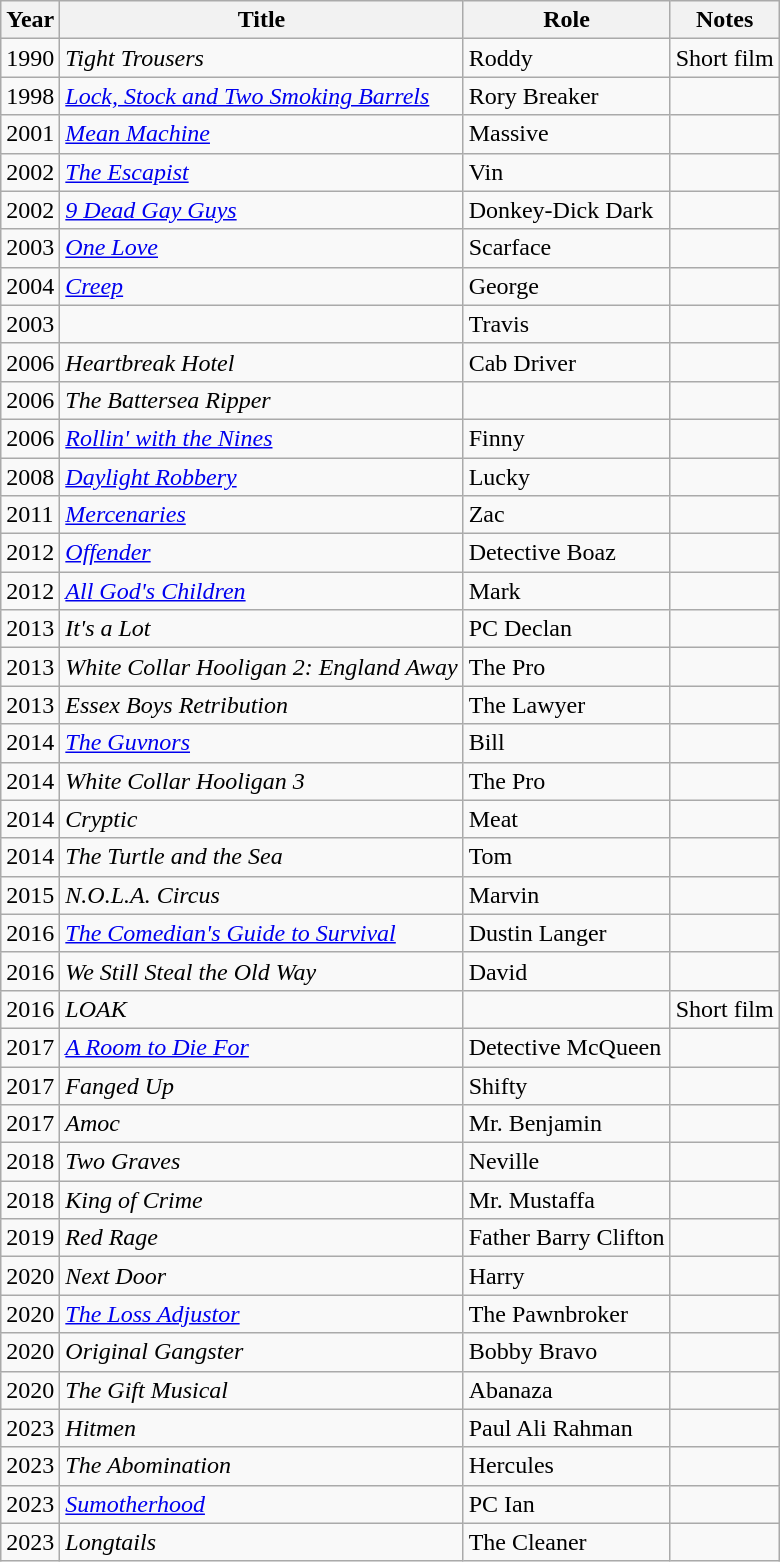<table class="wikitable sortable">
<tr>
<th>Year</th>
<th>Title</th>
<th>Role</th>
<th class="unsortable">Notes</th>
</tr>
<tr>
<td>1990</td>
<td><em>Tight Trousers</em></td>
<td>Roddy</td>
<td>Short film</td>
</tr>
<tr>
<td>1998</td>
<td><em><a href='#'>Lock, Stock and Two Smoking Barrels</a></em></td>
<td>Rory Breaker</td>
<td></td>
</tr>
<tr>
<td>2001</td>
<td><a href='#'><em>Mean Machine</em></a></td>
<td>Massive</td>
<td></td>
</tr>
<tr>
<td>2002</td>
<td><a href='#'><em>The Escapist</em></a></td>
<td>Vin</td>
<td></td>
</tr>
<tr>
<td>2002</td>
<td><em><a href='#'>9 Dead Gay Guys</a></em></td>
<td>Donkey-Dick Dark</td>
<td></td>
</tr>
<tr>
<td>2003</td>
<td><a href='#'><em>One Love</em></a></td>
<td>Scarface</td>
<td></td>
</tr>
<tr>
<td>2004</td>
<td><a href='#'><em>Creep</em></a></td>
<td>George</td>
<td></td>
</tr>
<tr>
<td>2003</td>
<td><em></em></td>
<td>Travis</td>
<td></td>
</tr>
<tr>
<td>2006</td>
<td><em>Heartbreak Hotel</em></td>
<td>Cab Driver</td>
<td></td>
</tr>
<tr>
<td>2006</td>
<td><em>The Battersea Ripper</em></td>
<td></td>
<td></td>
</tr>
<tr>
<td>2006</td>
<td><em><a href='#'>Rollin' with the Nines</a></em></td>
<td>Finny</td>
<td></td>
</tr>
<tr>
<td>2008</td>
<td><a href='#'><em>Daylight Robbery</em></a></td>
<td>Lucky</td>
<td></td>
</tr>
<tr>
<td>2011</td>
<td><a href='#'><em>Mercenaries</em></a></td>
<td>Zac</td>
<td></td>
</tr>
<tr>
<td>2012</td>
<td><a href='#'><em>Offender</em></a></td>
<td>Detective Boaz</td>
<td></td>
</tr>
<tr>
<td>2012</td>
<td><a href='#'><em>All God's Children</em></a></td>
<td>Mark</td>
<td></td>
</tr>
<tr>
<td>2013</td>
<td><em>It's a Lot</em></td>
<td>PC Declan</td>
<td></td>
</tr>
<tr>
<td>2013</td>
<td><em>White Collar Hooligan 2: England Away</em></td>
<td>The Pro</td>
<td></td>
</tr>
<tr>
<td>2013</td>
<td><em>Essex Boys Retribution</em></td>
<td>The Lawyer</td>
<td></td>
</tr>
<tr>
<td>2014</td>
<td><em><a href='#'>The Guvnors</a></em></td>
<td>Bill</td>
<td></td>
</tr>
<tr>
<td>2014</td>
<td><em>White Collar Hooligan 3</em></td>
<td>The Pro</td>
<td></td>
</tr>
<tr>
<td>2014</td>
<td><em>Cryptic</em></td>
<td>Meat</td>
<td></td>
</tr>
<tr>
<td>2014</td>
<td><em>The Turtle and the Sea</em></td>
<td>Tom</td>
<td></td>
</tr>
<tr>
<td>2015</td>
<td><em>N.O.L.A. Circus</em></td>
<td>Marvin</td>
<td></td>
</tr>
<tr>
<td>2016</td>
<td><em><a href='#'>The Comedian's Guide to Survival</a></em></td>
<td>Dustin Langer</td>
<td></td>
</tr>
<tr>
<td>2016</td>
<td><em>We Still Steal the Old Way</em></td>
<td>David</td>
<td></td>
</tr>
<tr>
<td>2016</td>
<td><em>LOAK</em></td>
<td></td>
<td>Short film</td>
</tr>
<tr>
<td>2017</td>
<td><em><a href='#'>A Room to Die For</a></em></td>
<td>Detective McQueen</td>
<td></td>
</tr>
<tr>
<td>2017</td>
<td><em>Fanged Up</em></td>
<td>Shifty</td>
<td></td>
</tr>
<tr>
<td>2017</td>
<td><em>Amoc</em></td>
<td>Mr. Benjamin</td>
<td></td>
</tr>
<tr>
<td>2018</td>
<td><em>Two Graves</em></td>
<td>Neville</td>
<td></td>
</tr>
<tr>
<td>2018</td>
<td><em>King of Crime</em></td>
<td>Mr. Mustaffa</td>
<td></td>
</tr>
<tr>
<td>2019</td>
<td><em>Red Rage</em></td>
<td>Father Barry Clifton</td>
<td></td>
</tr>
<tr>
<td>2020</td>
<td><em>Next Door</em></td>
<td>Harry</td>
<td></td>
</tr>
<tr>
<td>2020</td>
<td><em><a href='#'>The Loss Adjustor</a></em></td>
<td>The Pawnbroker</td>
<td></td>
</tr>
<tr>
<td>2020</td>
<td><em>Original Gangster</em></td>
<td>Bobby Bravo</td>
<td></td>
</tr>
<tr>
<td>2020</td>
<td><em>The Gift Musical</em></td>
<td>Abanaza</td>
<td></td>
</tr>
<tr>
<td>2023</td>
<td><em>Hitmen</em></td>
<td>Paul Ali Rahman</td>
<td></td>
</tr>
<tr>
<td>2023</td>
<td><em>The Abomination</em></td>
<td>Hercules</td>
<td></td>
</tr>
<tr>
<td>2023</td>
<td><em><a href='#'>Sumotherhood</a></em></td>
<td>PC Ian</td>
<td></td>
</tr>
<tr>
<td>2023</td>
<td><em>Longtails</em></td>
<td>The Cleaner</td>
<td></td>
</tr>
</table>
